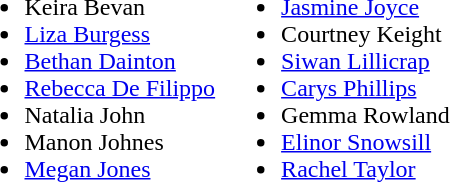<table>
<tr style="vertical-align:top">
<td><br><ul><li>Keira Bevan</li><li><a href='#'>Liza Burgess</a></li><li><a href='#'>Bethan Dainton</a></li><li><a href='#'>Rebecca De Filippo</a></li><li>Natalia John</li><li>Manon Johnes</li><li><a href='#'>Megan Jones</a></li></ul></td>
<td><br><ul><li><a href='#'>Jasmine Joyce</a></li><li>Courtney Keight</li><li><a href='#'>Siwan Lillicrap</a></li><li><a href='#'>Carys Phillips</a></li><li>Gemma Rowland</li><li><a href='#'>Elinor Snowsill</a></li><li><a href='#'>Rachel Taylor</a></li></ul></td>
</tr>
</table>
